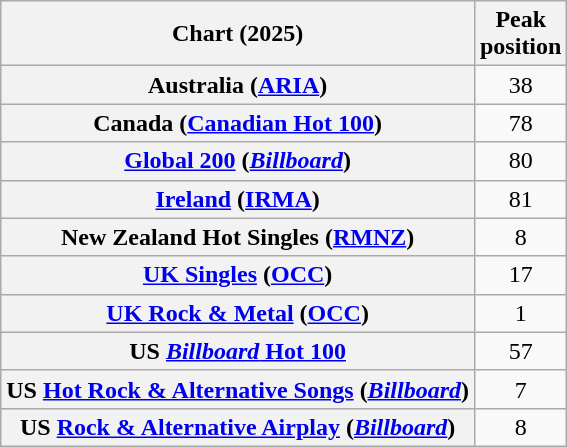<table class="wikitable sortable plainrowheaders" style="text-align:center">
<tr>
<th scope="col">Chart (2025)</th>
<th scope="col">Peak<br>position</th>
</tr>
<tr>
<th scope="row">Australia (<a href='#'>ARIA</a>)</th>
<td>38</td>
</tr>
<tr>
<th scope="row">Canada (<a href='#'>Canadian Hot 100</a>)</th>
<td>78</td>
</tr>
<tr>
<th scope="row"><a href='#'>Global 200</a> (<em><a href='#'>Billboard</a></em>)</th>
<td>80</td>
</tr>
<tr>
<th scope="row"><a href='#'>Ireland</a> (<a href='#'>IRMA</a>)</th>
<td>81</td>
</tr>
<tr>
<th scope="row">New Zealand Hot Singles (<a href='#'>RMNZ</a>)</th>
<td>8</td>
</tr>
<tr>
<th scope="row"><a href='#'>UK Singles</a> (<a href='#'>OCC</a>)</th>
<td>17</td>
</tr>
<tr>
<th scope="row"><a href='#'>UK Rock & Metal</a> (<a href='#'>OCC</a>)</th>
<td>1</td>
</tr>
<tr>
<th scope="row">US <a href='#'><em>Billboard</em> Hot 100</a></th>
<td>57</td>
</tr>
<tr>
<th scope="row">US <a href='#'>Hot Rock & Alternative Songs</a> (<em><a href='#'>Billboard</a></em>)</th>
<td>7</td>
</tr>
<tr>
<th scope="row">US <a href='#'>Rock & Alternative Airplay</a> (<em><a href='#'>Billboard</a></em>)</th>
<td>8</td>
</tr>
</table>
